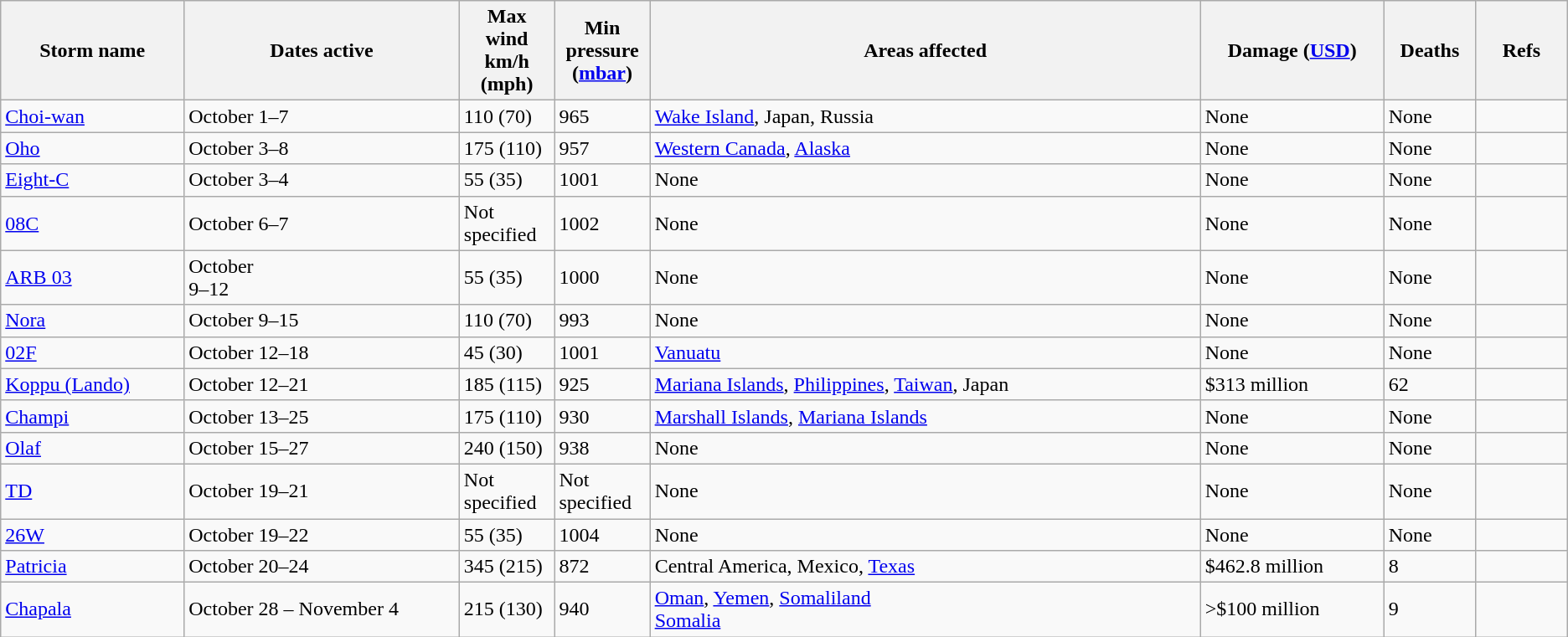<table class="wikitable sortable">
<tr>
<th width="10%"><strong>Storm name</strong></th>
<th width="15%"><strong>Dates active</strong></th>
<th width="5%"><strong>Max wind km/h (mph)</strong></th>
<th width="5%"><strong>Min pressure (<a href='#'>mbar</a>)</strong></th>
<th width="30%"><strong>Areas affected</strong></th>
<th width="10%"><strong>Damage (<a href='#'>USD</a>)</strong></th>
<th width="5%"><strong>Deaths</strong></th>
<th width="5%"><strong>Refs</strong></th>
</tr>
<tr>
<td><a href='#'>Choi-wan</a></td>
<td>October 1–7<br></td>
<td>110 (70)</td>
<td>965</td>
<td><a href='#'>Wake Island</a>, Japan, Russia</td>
<td>None</td>
<td>None</td>
<td></td>
</tr>
<tr>
<td><a href='#'>Oho</a></td>
<td>October 3–8</td>
<td>175 (110)</td>
<td>957</td>
<td><a href='#'>Western Canada</a>, <a href='#'>Alaska</a></td>
<td>None</td>
<td>None</td>
<td></td>
</tr>
<tr>
<td><a href='#'>Eight-C</a></td>
<td>October 3–4</td>
<td>55 (35)</td>
<td>1001</td>
<td>None</td>
<td>None</td>
<td>None</td>
<td></td>
</tr>
<tr>
<td><a href='#'>08C</a></td>
<td>October 6–7</td>
<td>Not specified</td>
<td>1002</td>
<td>None</td>
<td>None</td>
<td>None</td>
<td></td>
</tr>
<tr>
<td><a href='#'>ARB 03</a></td>
<td>October<br>9–12</td>
<td>55 (35)</td>
<td>1000</td>
<td>None</td>
<td>None</td>
<td>None</td>
<td></td>
</tr>
<tr>
<td><a href='#'>Nora</a></td>
<td>October 9–15</td>
<td>110 (70)</td>
<td>993</td>
<td>None</td>
<td>None</td>
<td>None</td>
<td></td>
</tr>
<tr>
<td><a href='#'>02F</a></td>
<td>October 12–18</td>
<td>45 (30)</td>
<td>1001</td>
<td><a href='#'>Vanuatu</a></td>
<td>None</td>
<td>None</td>
<td></td>
</tr>
<tr>
<td><a href='#'>Koppu (Lando)</a></td>
<td>October 12–21</td>
<td>185 (115)</td>
<td>925</td>
<td><a href='#'>Mariana Islands</a>, <a href='#'>Philippines</a>, <a href='#'>Taiwan</a>, Japan</td>
<td>$313 million</td>
<td>62</td>
<td></td>
</tr>
<tr>
<td><a href='#'>Champi</a></td>
<td>October 13–25</td>
<td>175 (110)</td>
<td>930</td>
<td><a href='#'>Marshall Islands</a>, <a href='#'>Mariana Islands</a></td>
<td>None</td>
<td>None</td>
<td></td>
</tr>
<tr>
<td><a href='#'>Olaf</a></td>
<td>October 15–27</td>
<td>240 (150)</td>
<td>938</td>
<td>None</td>
<td>None</td>
<td>None</td>
<td></td>
</tr>
<tr>
<td><a href='#'>TD</a></td>
<td>October 19–21</td>
<td>Not specified</td>
<td>Not specified</td>
<td>None</td>
<td>None</td>
<td>None</td>
<td></td>
</tr>
<tr>
<td><a href='#'>26W</a></td>
<td>October 19–22</td>
<td>55 (35)</td>
<td>1004</td>
<td>None</td>
<td>None</td>
<td>None</td>
<td></td>
</tr>
<tr>
<td><a href='#'>Patricia</a></td>
<td>October 20–24</td>
<td>345 (215)</td>
<td>872</td>
<td>Central America, Mexico, <a href='#'>Texas</a></td>
<td>$462.8 million</td>
<td>8</td>
<td></td>
</tr>
<tr>
<td><a href='#'>Chapala</a></td>
<td>October 28 – November 4</td>
<td>215 (130)</td>
<td>940</td>
<td><a href='#'>Oman</a>, <a href='#'>Yemen</a>, <a href='#'>Somaliland</a><br><a href='#'>Somalia</a></td>
<td>>$100 million</td>
<td>9</td>
<td></td>
</tr>
</table>
